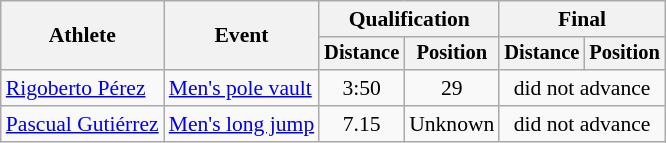<table class=wikitable style="font-size:90%">
<tr>
<th rowspan="2">Athlete</th>
<th rowspan="2">Event</th>
<th colspan="2">Qualification</th>
<th colspan="2">Final</th>
</tr>
<tr style="font-size:95%">
<th>Distance</th>
<th>Position</th>
<th>Distance</th>
<th>Position</th>
</tr>
<tr align=center>
<td align=left><a href='#'>Rigoberto Pérez</a></td>
<td align=left><a href='#'>Men's pole vault</a></td>
<td>3:50</td>
<td>29</td>
<td colspan=2>did not advance</td>
</tr>
<tr align=center>
<td align=left><a href='#'>Pascual Gutiérrez</a></td>
<td align=left><a href='#'>Men's long jump</a></td>
<td>7.15</td>
<td>Unknown</td>
<td colspan=2>did not advance</td>
</tr>
</table>
